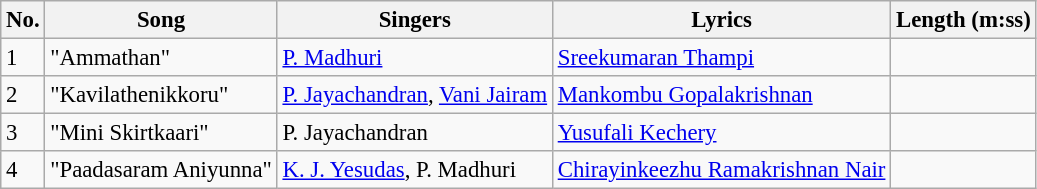<table class="wikitable" style="font-size:95%;">
<tr>
<th>No.</th>
<th>Song</th>
<th>Singers</th>
<th>Lyrics</th>
<th>Length (m:ss)</th>
</tr>
<tr>
<td>1</td>
<td>"Ammathan"</td>
<td><a href='#'>P. Madhuri</a></td>
<td><a href='#'>Sreekumaran Thampi</a></td>
<td></td>
</tr>
<tr>
<td>2</td>
<td>"Kavilathenikkoru"</td>
<td><a href='#'>P. Jayachandran</a>, <a href='#'>Vani Jairam</a></td>
<td><a href='#'>Mankombu Gopalakrishnan</a></td>
<td></td>
</tr>
<tr>
<td>3</td>
<td>"Mini Skirtkaari"</td>
<td>P. Jayachandran</td>
<td><a href='#'>Yusufali Kechery</a></td>
<td></td>
</tr>
<tr>
<td>4</td>
<td>"Paadasaram Aniyunna"</td>
<td><a href='#'>K. J. Yesudas</a>, P. Madhuri</td>
<td><a href='#'>Chirayinkeezhu Ramakrishnan Nair</a></td>
<td></td>
</tr>
</table>
